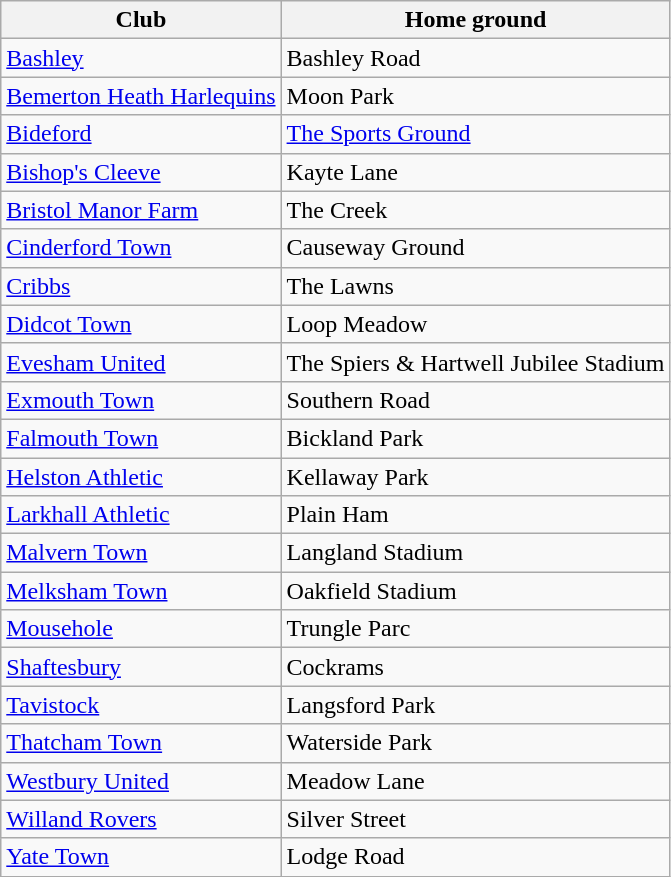<table class="wikitable">
<tr>
<th>Club</th>
<th>Home ground</th>
</tr>
<tr>
<td><a href='#'>Bashley</a></td>
<td>Bashley Road</td>
</tr>
<tr>
<td><a href='#'>Bemerton Heath Harlequins</a></td>
<td>Moon Park</td>
</tr>
<tr>
<td><a href='#'>Bideford</a></td>
<td><a href='#'>The Sports Ground</a></td>
</tr>
<tr>
<td><a href='#'>Bishop's Cleeve</a></td>
<td>Kayte Lane</td>
</tr>
<tr>
<td><a href='#'>Bristol Manor Farm</a></td>
<td>The Creek</td>
</tr>
<tr>
<td><a href='#'>Cinderford Town</a></td>
<td>Causeway Ground</td>
</tr>
<tr>
<td><a href='#'>Cribbs</a></td>
<td>The Lawns</td>
</tr>
<tr>
<td><a href='#'>Didcot Town</a></td>
<td>Loop Meadow</td>
</tr>
<tr>
<td><a href='#'>Evesham United</a></td>
<td>The Spiers & Hartwell Jubilee Stadium</td>
</tr>
<tr>
<td><a href='#'>Exmouth Town</a></td>
<td>Southern Road</td>
</tr>
<tr>
<td><a href='#'>Falmouth Town</a></td>
<td>Bickland Park</td>
</tr>
<tr>
<td><a href='#'>Helston Athletic</a></td>
<td>Kellaway Park</td>
</tr>
<tr>
<td><a href='#'>Larkhall Athletic</a></td>
<td>Plain Ham</td>
</tr>
<tr>
<td><a href='#'>Malvern Town</a></td>
<td>Langland Stadium</td>
</tr>
<tr>
<td><a href='#'>Melksham Town</a></td>
<td>Oakfield Stadium</td>
</tr>
<tr>
<td><a href='#'>Mousehole</a></td>
<td>Trungle Parc</td>
</tr>
<tr>
<td><a href='#'>Shaftesbury</a></td>
<td>Cockrams</td>
</tr>
<tr>
<td><a href='#'>Tavistock</a></td>
<td>Langsford Park</td>
</tr>
<tr>
<td><a href='#'>Thatcham Town</a></td>
<td>Waterside Park</td>
</tr>
<tr>
<td><a href='#'>Westbury United</a></td>
<td>Meadow Lane</td>
</tr>
<tr>
<td><a href='#'>Willand Rovers</a></td>
<td>Silver Street</td>
</tr>
<tr>
<td><a href='#'>Yate Town</a></td>
<td>Lodge Road</td>
</tr>
</table>
